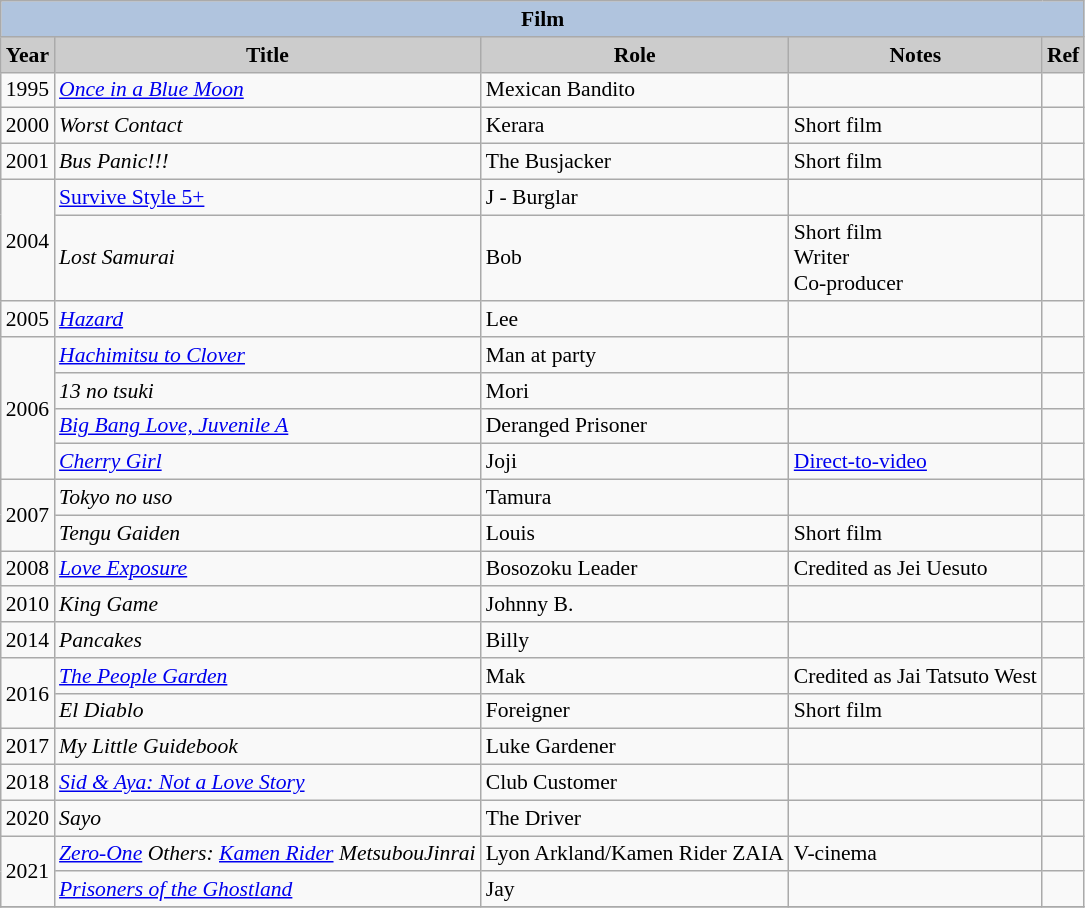<table class="wikitable" style="font-size:90%;">
<tr>
<th colspan=5 style="background:#B0C4DE;">Film</th>
</tr>
<tr align="center">
<th style="background: #CCCCCC;">Year</th>
<th style="background: #CCCCCC;">Title</th>
<th style="background: #CCCCCC;">Role</th>
<th style="background: #CCCCCC;">Notes</th>
<th style="background: #CCCCCC;">Ref</th>
</tr>
<tr>
<td>1995</td>
<td><em><a href='#'>Once in a Blue Moon</a></em></td>
<td>Mexican Bandito</td>
<td></td>
<td></td>
</tr>
<tr>
<td>2000</td>
<td><em>Worst Contact</em></td>
<td>Kerara</td>
<td>Short film</td>
<td></td>
</tr>
<tr>
<td>2001</td>
<td><em>Bus Panic!!!</em></td>
<td>The Busjacker</td>
<td>Short film</td>
<td></td>
</tr>
<tr>
<td rowspan=2>2004</td>
<td><a href='#'>Survive Style 5+</a></td>
<td>J - Burglar</td>
<td></td>
<td></td>
</tr>
<tr>
<td><em>Lost Samurai</em></td>
<td>Bob</td>
<td>Short film<br> Writer<br> Co-producer</td>
<td></td>
</tr>
<tr>
<td>2005</td>
<td><em><a href='#'>Hazard</a></em></td>
<td>Lee</td>
<td></td>
<td></td>
</tr>
<tr>
<td rowspan=4>2006</td>
<td><em><a href='#'>Hachimitsu to Clover</a></em></td>
<td>Man at party</td>
<td></td>
<td></td>
</tr>
<tr>
<td><em>13 no tsuki</em></td>
<td>Mori</td>
<td></td>
<td></td>
</tr>
<tr>
<td><em><a href='#'>Big Bang Love, Juvenile A</a></em></td>
<td>Deranged Prisoner</td>
<td></td>
<td></td>
</tr>
<tr>
<td><em><a href='#'>Cherry Girl</a></em></td>
<td>Joji</td>
<td><a href='#'>Direct-to-video</a></td>
<td></td>
</tr>
<tr>
<td rowspan=2>2007</td>
<td><em>Tokyo no uso</em></td>
<td>Tamura</td>
<td></td>
<td></td>
</tr>
<tr>
<td><em>Tengu Gaiden</em></td>
<td>Louis</td>
<td>Short film</td>
<td></td>
</tr>
<tr>
<td>2008</td>
<td><em><a href='#'>Love Exposure</a></em></td>
<td>Bosozoku Leader</td>
<td>Credited as Jei Uesuto</td>
<td></td>
</tr>
<tr>
<td>2010</td>
<td><em>King Game</em></td>
<td>Johnny B.</td>
<td></td>
<td></td>
</tr>
<tr>
<td>2014</td>
<td><em>Pancakes</em></td>
<td>Billy</td>
<td></td>
<td></td>
</tr>
<tr>
<td rowspan=2>2016</td>
<td><em><a href='#'>The People Garden</a></em></td>
<td>Mak</td>
<td>Credited as Jai Tatsuto West</td>
<td></td>
</tr>
<tr>
<td><em>El Diablo</em></td>
<td>Foreigner</td>
<td>Short film</td>
<td></td>
</tr>
<tr>
<td>2017</td>
<td><em>My Little Guidebook</em></td>
<td>Luke Gardener</td>
<td></td>
<td></td>
</tr>
<tr>
<td>2018</td>
<td><em><a href='#'>Sid & Aya: Not a Love Story</a></em></td>
<td>Club Customer</td>
<td></td>
</tr>
<tr>
<td>2020</td>
<td><em>Sayo</em></td>
<td>The Driver</td>
<td></td>
<td></td>
</tr>
<tr>
<td rowspan=2>2021</td>
<td><em><a href='#'>Zero-One</a> Others: <a href='#'>Kamen Rider</a> MetsubouJinrai</em></td>
<td>Lyon Arkland/Kamen Rider ZAIA</td>
<td>V-cinema</td>
<td></td>
</tr>
<tr>
<td><em><a href='#'>Prisoners of the Ghostland</a></em></td>
<td>Jay</td>
<td></td>
<td></td>
</tr>
<tr>
</tr>
</table>
